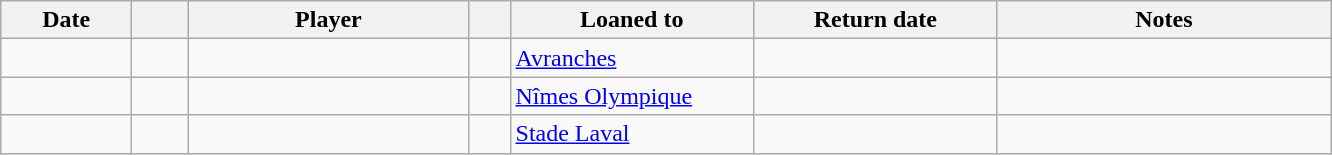<table class="wikitable sortable">
<tr>
<th style="width:80px;">Date</th>
<th style="width:30px;"></th>
<th style="width:180px;">Player</th>
<th style="width:20px;"></th>
<th style="width:155px;">Loaned to</th>
<th style="width:155px;" class="unsortable">Return date</th>
<th style="width:215px;" class="unsortable">Notes</th>
</tr>
<tr>
<td></td>
<td align=center></td>
<td> </td>
<td></td>
<td> <a href='#'>Avranches</a></td>
<td></td>
<td align=center></td>
</tr>
<tr>
<td></td>
<td align=center></td>
<td> </td>
<td></td>
<td> <a href='#'>Nîmes Olympique</a></td>
<td></td>
<td align=center></td>
</tr>
<tr>
<td></td>
<td align=center></td>
<td> </td>
<td></td>
<td> <a href='#'>Stade Laval</a></td>
<td></td>
<td align=center></td>
</tr>
</table>
